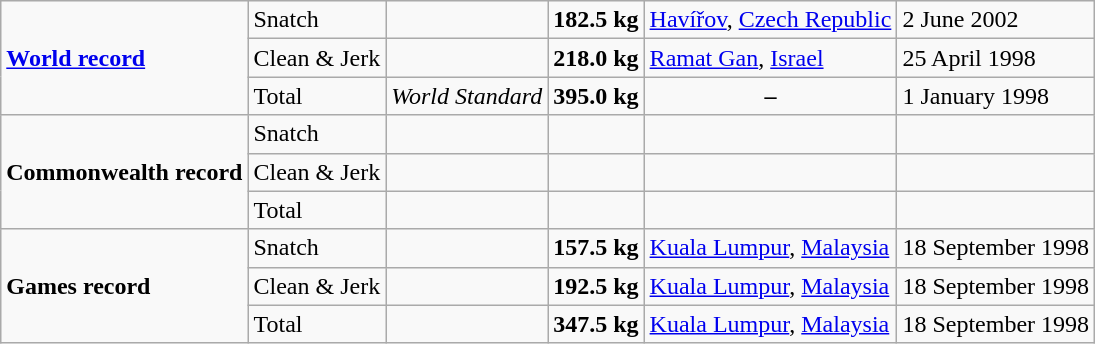<table class="wikitable">
<tr>
<td rowspan=3><strong><a href='#'>World record</a></strong></td>
<td>Snatch</td>
<td></td>
<td><strong>182.5 kg</strong></td>
<td><a href='#'>Havířov</a>, <a href='#'>Czech Republic</a></td>
<td>2 June 2002</td>
</tr>
<tr>
<td>Clean & Jerk</td>
<td></td>
<td><strong>218.0 kg</strong></td>
<td><a href='#'>Ramat Gan</a>, <a href='#'>Israel</a></td>
<td>25 April 1998</td>
</tr>
<tr>
<td>Total</td>
<td align=center><em>World Standard</em></td>
<td><strong>395.0 kg</strong></td>
<td align=center><strong>–</strong></td>
<td>1 January 1998</td>
</tr>
<tr>
<td rowspan=3><strong>Commonwealth record</strong></td>
<td>Snatch</td>
<td></td>
<td></td>
<td></td>
<td></td>
</tr>
<tr>
<td>Clean & Jerk</td>
<td></td>
<td></td>
<td></td>
<td></td>
</tr>
<tr>
<td>Total</td>
<td></td>
<td></td>
<td></td>
<td></td>
</tr>
<tr>
<td rowspan=3><strong>Games record</strong></td>
<td>Snatch</td>
<td></td>
<td><strong>157.5 kg</strong></td>
<td><a href='#'>Kuala Lumpur</a>, <a href='#'>Malaysia</a></td>
<td>18 September 1998</td>
</tr>
<tr>
<td>Clean & Jerk</td>
<td></td>
<td><strong>192.5 kg</strong></td>
<td><a href='#'>Kuala Lumpur</a>, <a href='#'>Malaysia</a></td>
<td>18 September 1998</td>
</tr>
<tr>
<td>Total</td>
<td></td>
<td><strong>347.5 kg</strong></td>
<td><a href='#'>Kuala Lumpur</a>, <a href='#'>Malaysia</a></td>
<td>18 September 1998</td>
</tr>
</table>
